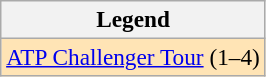<table class=wikitable style=font-size:97%>
<tr>
<th>Legend</th>
</tr>
<tr bgcolor=moccasin>
<td><a href='#'>ATP Challenger Tour</a> (1–4)</td>
</tr>
</table>
